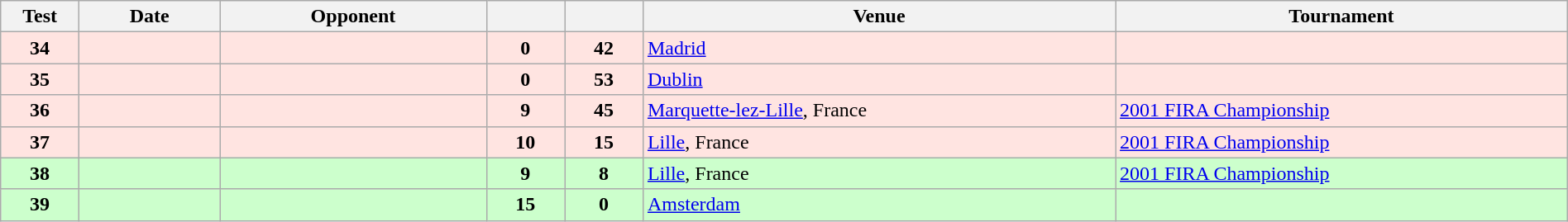<table class="wikitable sortable" style="width:100%">
<tr>
<th style="width:5%">Test</th>
<th style="width:9%">Date</th>
<th style="width:17%">Opponent</th>
<th style="width:5%"></th>
<th style="width:5%"></th>
<th>Venue</th>
<th>Tournament</th>
</tr>
<tr bgcolor="FFE4E1">
<td align="center"><strong>34</strong></td>
<td></td>
<td></td>
<td align="center"><strong>0</strong></td>
<td align="center"><strong>42</strong></td>
<td><a href='#'>Madrid</a></td>
<td></td>
</tr>
<tr bgcolor="FFE4E1">
<td align="center"><strong>35</strong></td>
<td></td>
<td></td>
<td align="center"><strong>0</strong></td>
<td align="center"><strong>53</strong></td>
<td><a href='#'>Dublin</a></td>
<td></td>
</tr>
<tr bgcolor="FFE4E1">
<td align="center"><strong>36</strong></td>
<td></td>
<td></td>
<td align="center"><strong>9</strong></td>
<td align="center"><strong>45</strong></td>
<td><a href='#'>Marquette-lez-Lille</a>, France</td>
<td><a href='#'>2001 FIRA Championship</a></td>
</tr>
<tr bgcolor="FFE4E1">
<td align="center"><strong>37</strong></td>
<td></td>
<td></td>
<td align="center"><strong>10</strong></td>
<td align="center"><strong>15</strong></td>
<td><a href='#'>Lille</a>, France</td>
<td><a href='#'>2001 FIRA Championship</a></td>
</tr>
<tr bgcolor="#ccffcc">
<td align="center"><strong>38</strong></td>
<td></td>
<td></td>
<td align="center"><strong>9</strong></td>
<td align="center"><strong>8</strong></td>
<td><a href='#'>Lille</a>, France</td>
<td><a href='#'>2001 FIRA Championship</a></td>
</tr>
<tr bgcolor="#ccffcc">
<td align="center"><strong>39</strong></td>
<td></td>
<td></td>
<td align="center"><strong>15</strong></td>
<td align="center"><strong>0</strong></td>
<td><a href='#'>Amsterdam</a></td>
<td></td>
</tr>
</table>
